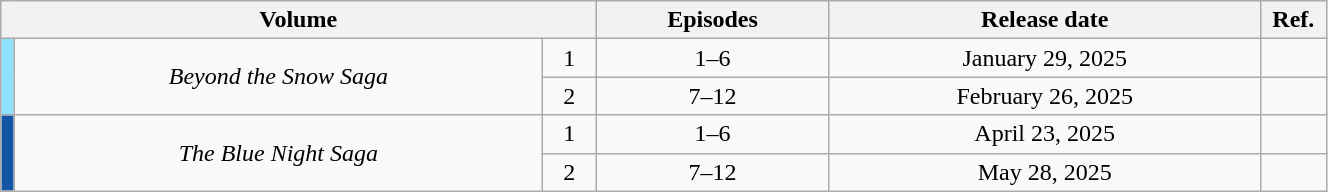<table class="wikitable" style="text-align: center; width: 70%;">
<tr>
<th colspan="3">Volume</th>
<th>Episodes</th>
<th>Release date</th>
<th style="width:5%;">Ref.</th>
</tr>
<tr>
<td rowspan="2" style="width:1%; background: #8DE2FF"></td>
<td rowspan="2"><em>Beyond the Snow Saga</em></td>
<td>1</td>
<td>1–6</td>
<td>January 29, 2025</td>
<td></td>
</tr>
<tr>
<td>2</td>
<td>7–12</td>
<td>February 26, 2025</td>
<td></td>
</tr>
<tr>
<td rowspan="2" style="width:1%; background: #1255A6"></td>
<td rowspan="2"><em>The Blue Night Saga</em></td>
<td>1</td>
<td>1–6</td>
<td>April 23, 2025</td>
<td></td>
</tr>
<tr>
<td>2</td>
<td>7–12</td>
<td>May 28, 2025</td>
<td></td>
</tr>
</table>
